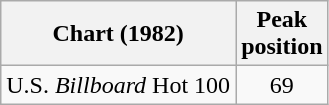<table class="wikitable sortable">
<tr>
<th>Chart (1982)</th>
<th>Peak<br>position</th>
</tr>
<tr>
<td align="left">U.S. <em>Billboard</em> Hot 100</td>
<td style="text-align:center;">69</td>
</tr>
</table>
